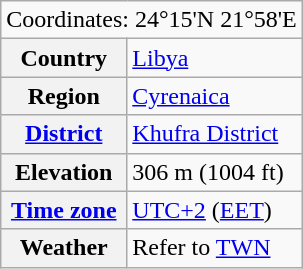<table class="wikitable">
<tr>
<td colspan="2">Coordinates: 24°15'N 21°58'E</td>
</tr>
<tr>
<th>Country</th>
<td><a href='#'>Libya</a></td>
</tr>
<tr>
<th>Region</th>
<td><a href='#'>Cyrenaica</a></td>
</tr>
<tr>
<th><a href='#'>District</a></th>
<td><a href='#'>Khufra District</a></td>
</tr>
<tr>
<th>Elevation</th>
<td>306 m (1004 ft)</td>
</tr>
<tr>
<th><a href='#'>Time zone</a></th>
<td><a href='#'>UTC+2</a> (<a href='#'>EET</a>)</td>
</tr>
<tr>
<th>Weather</th>
<td>Refer to <a href='#'>TWN</a></td>
</tr>
</table>
